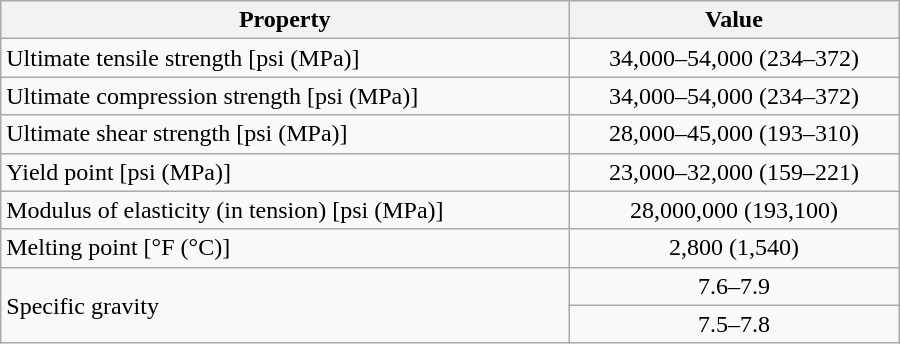<table class="wikitable" width=600px>
<tr>
<th>Property</th>
<th>Value</th>
</tr>
<tr>
<td>Ultimate tensile strength [psi (MPa)]</td>
<td align="center">34,000–54,000 (234–372)</td>
</tr>
<tr>
<td>Ultimate compression strength [psi (MPa)]</td>
<td align="center">34,000–54,000 (234–372)</td>
</tr>
<tr>
<td>Ultimate shear strength [psi (MPa)]</td>
<td align="center">28,000–45,000 (193–310)</td>
</tr>
<tr>
<td>Yield point [psi (MPa)]</td>
<td align="center">23,000–32,000 (159–221)</td>
</tr>
<tr>
<td>Modulus of elasticity (in tension) [psi (MPa)]</td>
<td align="center">28,000,000 (193,100)</td>
</tr>
<tr>
<td>Melting point [°F (°C)]</td>
<td align="center">2,800 (1,540)</td>
</tr>
<tr>
<td rowspan=2>Specific gravity</td>
<td align="center">7.6–7.9</td>
</tr>
<tr>
<td align="center">7.5–7.8</td>
</tr>
</table>
